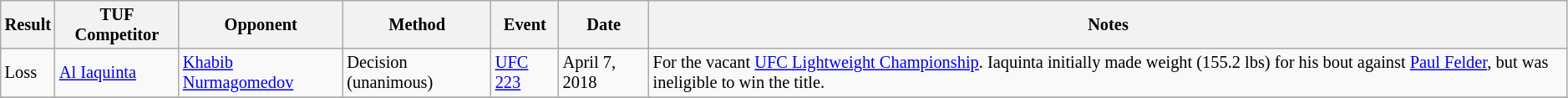<table class="wikitable sortable" style="font-size:85%; text-align:left; width:99%;">
<tr>
<th>Result</th>
<th>TUF Competitor</th>
<th>Opponent</th>
<th>Method</th>
<th>Event</th>
<th>Date</th>
<th>Notes</th>
</tr>
<tr>
<td>Loss</td>
<td><a href='#'>Al Iaquinta</a></td>
<td><a href='#'>Khabib Nurmagomedov</a></td>
<td>Decision (unanimous)</td>
<td><a href='#'>UFC 223</a></td>
<td>April 7, 2018</td>
<td>For the vacant <a href='#'>UFC Lightweight Championship</a>. Iaquinta initially made weight (155.2 lbs) for his bout against <a href='#'>Paul Felder</a>, but was ineligible to win the title.</td>
</tr>
<tr>
</tr>
</table>
